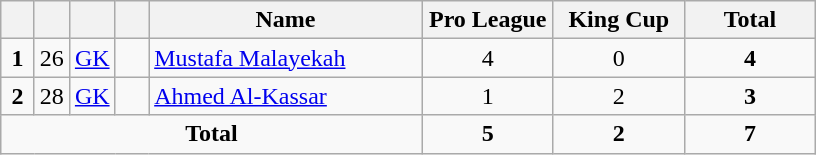<table class="wikitable" style="text-align:center">
<tr>
<th width=15></th>
<th width=15></th>
<th width=15></th>
<th width=15></th>
<th width=175>Name</th>
<th width=80>Pro League</th>
<th width=80>King Cup</th>
<th width=80>Total</th>
</tr>
<tr>
<td><strong>1</strong></td>
<td>26</td>
<td><a href='#'>GK</a></td>
<td></td>
<td align=left><a href='#'>Mustafa Malayekah</a></td>
<td>4</td>
<td>0</td>
<td><strong>4</strong></td>
</tr>
<tr>
<td><strong>2</strong></td>
<td>28</td>
<td><a href='#'>GK</a></td>
<td></td>
<td align=left><a href='#'>Ahmed Al-Kassar</a></td>
<td>1</td>
<td>2</td>
<td><strong>3</strong></td>
</tr>
<tr>
<td colspan=5><strong>Total</strong></td>
<td><strong>5</strong></td>
<td><strong>2</strong></td>
<td><strong>7</strong></td>
</tr>
</table>
